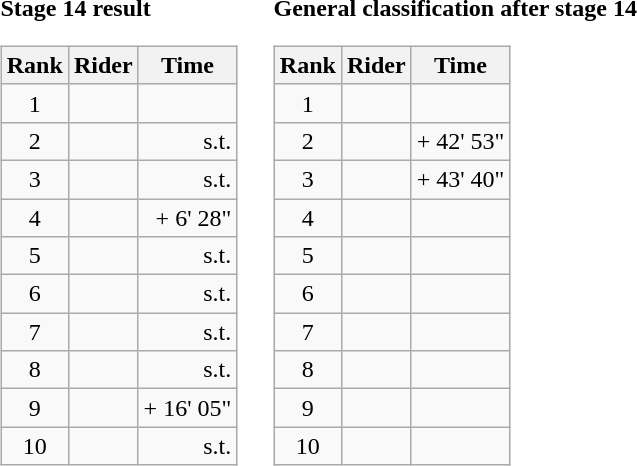<table>
<tr>
<td><strong>Stage 14 result</strong><br><table class="wikitable">
<tr>
<th scope="col">Rank</th>
<th scope="col">Rider</th>
<th scope="col">Time</th>
</tr>
<tr>
<td style="text-align:center;">1</td>
<td></td>
<td style="text-align:right;"></td>
</tr>
<tr>
<td style="text-align:center;">2</td>
<td></td>
<td style="text-align:right;">s.t.</td>
</tr>
<tr>
<td style="text-align:center;">3</td>
<td></td>
<td style="text-align:right;">s.t.</td>
</tr>
<tr>
<td style="text-align:center;">4</td>
<td></td>
<td style="text-align:right;">+ 6' 28"</td>
</tr>
<tr>
<td style="text-align:center;">5</td>
<td></td>
<td style="text-align:right;">s.t.</td>
</tr>
<tr>
<td style="text-align:center;">6</td>
<td></td>
<td style="text-align:right;">s.t.</td>
</tr>
<tr>
<td style="text-align:center;">7</td>
<td></td>
<td style="text-align:right;">s.t.</td>
</tr>
<tr>
<td style="text-align:center;">8</td>
<td></td>
<td style="text-align:right;">s.t.</td>
</tr>
<tr>
<td style="text-align:center;">9</td>
<td></td>
<td style="text-align:right;">+ 16' 05"</td>
</tr>
<tr>
<td style="text-align:center;">10</td>
<td></td>
<td style="text-align:right;">s.t.</td>
</tr>
</table>
</td>
<td></td>
<td><strong>General classification after stage 14</strong><br><table class="wikitable">
<tr>
<th scope="col">Rank</th>
<th scope="col">Rider</th>
<th scope="col">Time</th>
</tr>
<tr>
<td style="text-align:center;">1</td>
<td></td>
<td style="text-align:right;"></td>
</tr>
<tr>
<td style="text-align:center;">2</td>
<td></td>
<td style="text-align:right;">+ 42' 53"</td>
</tr>
<tr>
<td style="text-align:center;">3</td>
<td></td>
<td style="text-align:right;">+ 43' 40"</td>
</tr>
<tr>
<td style="text-align:center;">4</td>
<td></td>
<td></td>
</tr>
<tr>
<td style="text-align:center;">5</td>
<td></td>
<td></td>
</tr>
<tr>
<td style="text-align:center;">6</td>
<td></td>
<td></td>
</tr>
<tr>
<td style="text-align:center;">7</td>
<td></td>
<td></td>
</tr>
<tr>
<td style="text-align:center;">8</td>
<td></td>
<td></td>
</tr>
<tr>
<td style="text-align:center;">9</td>
<td></td>
<td></td>
</tr>
<tr>
<td style="text-align:center;">10</td>
<td></td>
<td></td>
</tr>
</table>
</td>
</tr>
</table>
